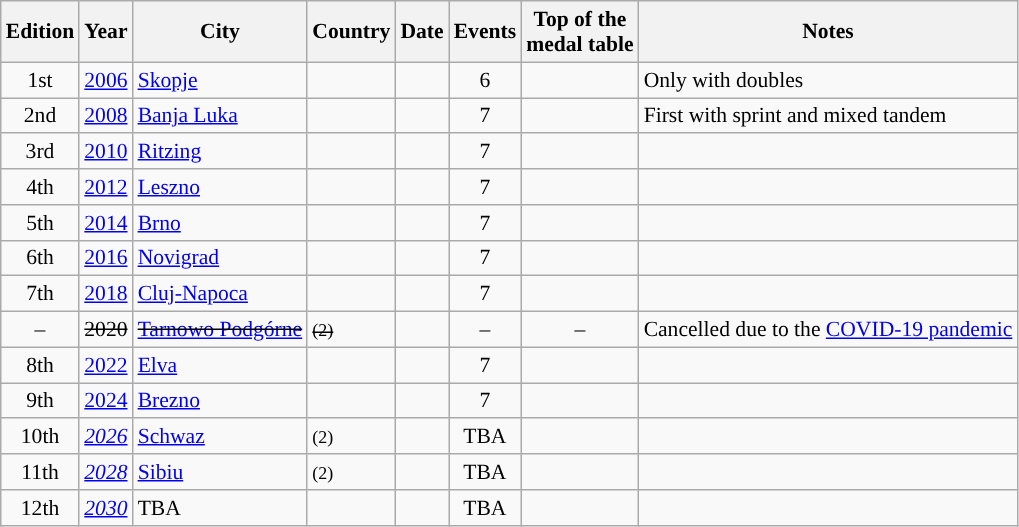<table class="wikitable sortable" style="text-align:left; font-size:90%;">
<tr>
<th>Edition</th>
<th>Year</th>
<th>City</th>
<th>Country</th>
<th>Date</th>
<th>Events</th>
<th>Top of the<br>medal table</th>
<th>Notes</th>
</tr>
<tr>
<td align=center>1st</td>
<td align=center><a href='#'>2006</a></td>
<td><a href='#'>Skopje</a></td>
<td></td>
<td align=center></td>
<td align=center>6</td>
<td></td>
<td>Only with doubles</td>
</tr>
<tr>
<td align=center>2nd</td>
<td align=center><a href='#'>2008</a></td>
<td><a href='#'>Banja Luka</a></td>
<td></td>
<td align=center></td>
<td align=center>7</td>
<td></td>
<td>First with sprint and mixed tandem</td>
</tr>
<tr>
<td align=center>3rd</td>
<td align=center><a href='#'>2010</a></td>
<td><a href='#'>Ritzing</a></td>
<td></td>
<td align=center></td>
<td align=center>7</td>
<td></td>
<td></td>
</tr>
<tr>
<td align=center>4th</td>
<td align=center><a href='#'>2012</a></td>
<td><a href='#'>Leszno</a></td>
<td></td>
<td align=center></td>
<td align=center>7</td>
<td></td>
<td></td>
</tr>
<tr>
<td align=center>5th</td>
<td align=center><a href='#'>2014</a></td>
<td><a href='#'>Brno</a></td>
<td></td>
<td align=center></td>
<td align=center>7</td>
<td></td>
<td></td>
</tr>
<tr>
<td align=center>6th</td>
<td align=center><a href='#'>2016</a></td>
<td><a href='#'>Novigrad</a></td>
<td></td>
<td align=center></td>
<td align=center>7</td>
<td></td>
<td></td>
</tr>
<tr>
<td align=center>7th</td>
<td align=center><a href='#'>2018</a></td>
<td><a href='#'>Cluj-Napoca</a></td>
<td></td>
<td align=center></td>
<td align=center>7</td>
<td></td>
<td></td>
</tr>
<tr>
<td align=center>–</td>
<td align=center><del>2020</del></td>
<td><del><a href='#'>Tarnowo Podgórne</a></del></td>
<td><del> <small>(2)</small></del></td>
<td align=center><del></del></td>
<td align=center>–</td>
<td align=center>–</td>
<td>Cancelled due to the <a href='#'>COVID-19 pandemic</a></td>
</tr>
<tr>
<td align=center>8th</td>
<td align=center><a href='#'>2022</a></td>
<td><a href='#'>Elva</a></td>
<td></td>
<td align=center></td>
<td align=center>7</td>
<td></td>
<td></td>
</tr>
<tr>
<td align=center>9th</td>
<td align=center><a href='#'>2024</a></td>
<td><a href='#'>Brezno</a></td>
<td></td>
<td align=center></td>
<td align=center>7</td>
<td></td>
<td></td>
</tr>
<tr>
<td align=center>10th</td>
<td align=center><em><a href='#'>2026</a></em></td>
<td><a href='#'>Schwaz</a></td>
<td> <small>(2)</small></td>
<td align=center></td>
<td align=center>TBA</td>
<td></td>
<td></td>
</tr>
<tr>
<td align=center>11th</td>
<td align=center><em><a href='#'>2028</a></em></td>
<td><a href='#'>Sibiu</a></td>
<td> <small>(2)</small></td>
<td align=center></td>
<td align=center>TBA</td>
<td></td>
<td></td>
</tr>
<tr>
<td align=center>12th</td>
<td align=center><em><a href='#'>2030</a></em></td>
<td>TBA</td>
<td></td>
<td align=center></td>
<td align=center>TBA</td>
<td></td>
<td></td>
</tr>
</table>
